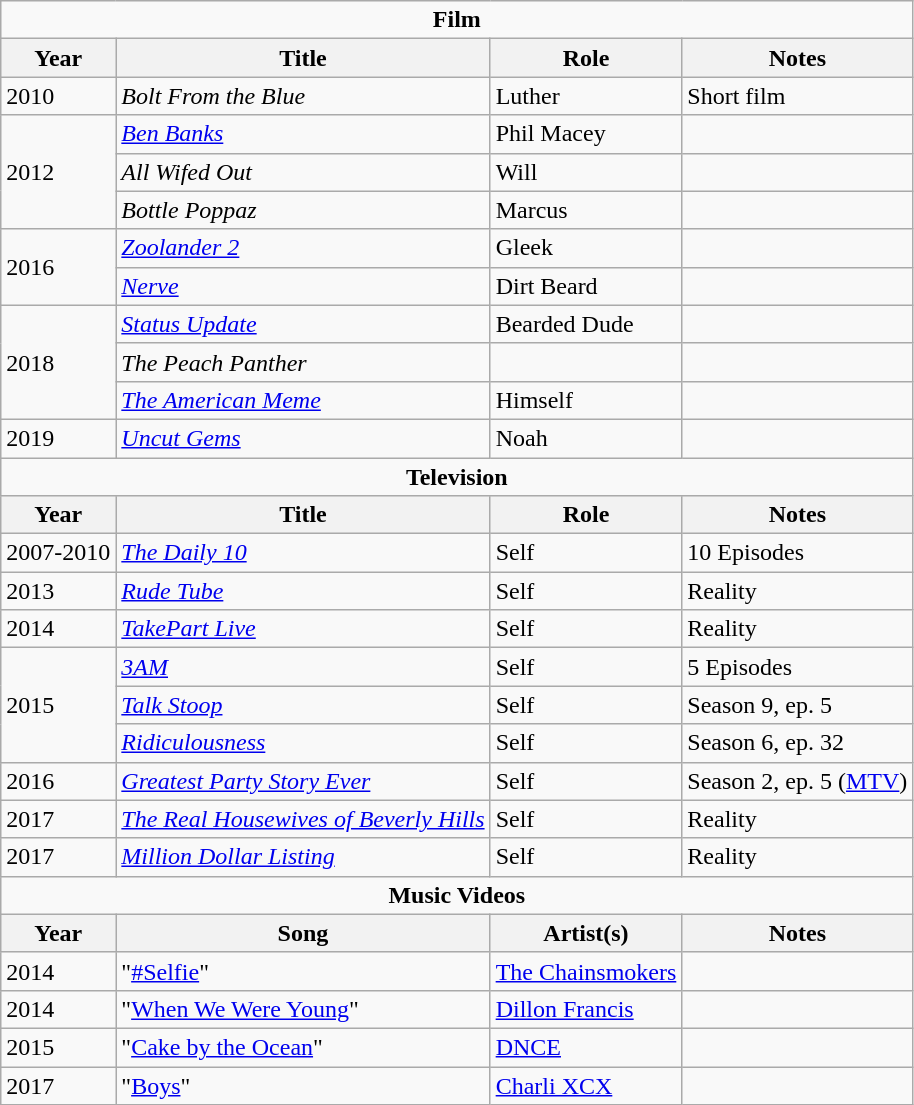<table class="wikitable sortable">
<tr>
<td colspan="4" style="text-align: center;"><strong>Film</strong></td>
</tr>
<tr>
<th class="unsortable">Year</th>
<th class="unsortable">Title</th>
<th class="unsortable">Role</th>
<th class="unsortable">Notes</th>
</tr>
<tr>
<td>2010</td>
<td><em>Bolt From the Blue</em></td>
<td>Luther</td>
<td>Short film</td>
</tr>
<tr>
<td rowspan="3">2012</td>
<td><em><a href='#'>Ben Banks</a></em></td>
<td>Phil Macey</td>
<td></td>
</tr>
<tr>
<td><em>All Wifed Out</em></td>
<td>Will</td>
<td></td>
</tr>
<tr>
<td><em>Bottle Poppaz</em></td>
<td>Marcus</td>
<td></td>
</tr>
<tr>
<td rowspan= "2">2016</td>
<td><em><a href='#'>Zoolander 2</a></em></td>
<td>Gleek</td>
<td></td>
</tr>
<tr>
<td><em><a href='#'>Nerve</a></em></td>
<td>Dirt Beard</td>
<td></td>
</tr>
<tr>
<td rowspan= "3">2018</td>
<td><em><a href='#'>Status Update</a></em></td>
<td>Bearded Dude</td>
<td></td>
</tr>
<tr>
<td><em>The Peach Panther</em></td>
<td></td>
<td></td>
</tr>
<tr>
<td><em><a href='#'>The American Meme</a></em></td>
<td>Himself</td>
<td></td>
</tr>
<tr>
<td rowspan= "1">2019</td>
<td><em><a href='#'>Uncut Gems</a></em></td>
<td>Noah</td>
<td></td>
</tr>
<tr>
<td colspan="4" style="text-align: center;"><strong>Television</strong></td>
</tr>
<tr>
<th class="unsortable">Year</th>
<th class="unsortable">Title</th>
<th class="unsortable">Role</th>
<th class="unsortable">Notes</th>
</tr>
<tr>
<td>2007-2010</td>
<td><em> <a href='#'>The Daily 10</a></em></td>
<td>Self</td>
<td>10 Episodes</td>
</tr>
<tr>
<td>2013</td>
<td><em> <a href='#'>Rude Tube</a></em></td>
<td>Self</td>
<td>Reality</td>
</tr>
<tr>
<td>2014</td>
<td><em> <a href='#'>TakePart Live</a></em></td>
<td>Self</td>
<td>Reality</td>
</tr>
<tr>
<td rowspan="3">2015</td>
<td><em><a href='#'>3AM</a></em></td>
<td>Self</td>
<td>5 Episodes</td>
</tr>
<tr>
<td><em><a href='#'>Talk Stoop</a></em></td>
<td>Self</td>
<td>Season 9, ep. 5</td>
</tr>
<tr>
<td><em><a href='#'>Ridiculousness</a></em></td>
<td>Self</td>
<td>Season 6, ep. 32</td>
</tr>
<tr>
<td>2016</td>
<td><em><a href='#'>Greatest Party Story Ever</a></em></td>
<td>Self</td>
<td>Season 2, ep. 5 (<a href='#'>MTV</a>)</td>
</tr>
<tr>
<td>2017</td>
<td><em><a href='#'>The Real Housewives of Beverly Hills</a></em></td>
<td>Self</td>
<td>Reality</td>
</tr>
<tr>
<td>2017</td>
<td><em><a href='#'>Million Dollar Listing</a></em></td>
<td>Self</td>
<td>Reality</td>
</tr>
<tr>
<td colspan="4" style="text-align: center;"><strong>Music Videos</strong></td>
</tr>
<tr>
<th class="unsortable">Year</th>
<th class="unsortable">Song</th>
<th class="unsortable">Artist(s)</th>
<th class="unsortable">Notes</th>
</tr>
<tr>
<td>2014</td>
<td>"<a href='#'>#Selfie</a>"</td>
<td><a href='#'>The Chainsmokers</a></td>
<td></td>
</tr>
<tr>
<td>2014</td>
<td>"<a href='#'>When We Were Young</a>"</td>
<td><a href='#'>Dillon Francis</a></td>
<td></td>
</tr>
<tr>
<td>2015</td>
<td>"<a href='#'>Cake by the Ocean</a>"</td>
<td><a href='#'>DNCE</a></td>
<td></td>
</tr>
<tr>
<td>2017</td>
<td>"<a href='#'>Boys</a>"</td>
<td><a href='#'>Charli XCX</a></td>
<td></td>
</tr>
</table>
